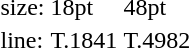<table style="margin-left:40px;">
<tr>
<td>size:</td>
<td>18pt</td>
<td>48pt</td>
</tr>
<tr>
<td>line:</td>
<td>T.1841</td>
<td>T.4982</td>
</tr>
</table>
